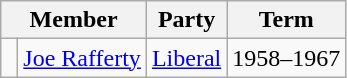<table class="wikitable">
<tr>
<th colspan="2">Member</th>
<th>Party</th>
<th>Term</th>
</tr>
<tr>
<td> </td>
<td><a href='#'>Joe Rafferty</a></td>
<td><a href='#'>Liberal</a></td>
<td>1958–1967</td>
</tr>
</table>
